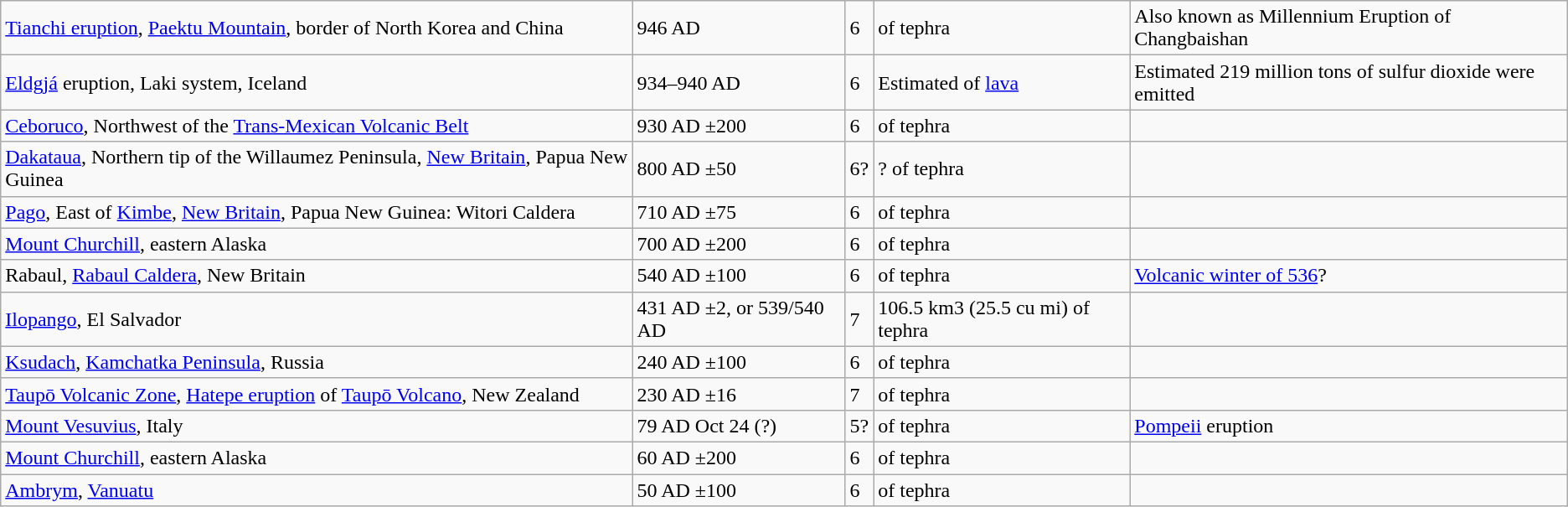<table class="sortable wikitable">
<tr>
<td><a href='#'>Tianchi eruption</a>, <a href='#'>Paektu Mountain</a>, border of North Korea and China</td>
<td>946 AD</td>
<td>6</td>
<td> of tephra</td>
<td>Also known as Millennium Eruption of Changbaishan</td>
</tr>
<tr>
<td><a href='#'>Eldgjá</a> eruption, Laki system, Iceland</td>
<td>934–940 AD</td>
<td>6</td>
<td>Estimated  of <a href='#'>lava</a></td>
<td>Estimated 219 million tons of sulfur dioxide were emitted</td>
</tr>
<tr>
<td><a href='#'>Ceboruco</a>, Northwest of the <a href='#'>Trans-Mexican Volcanic Belt</a></td>
<td>930 AD ±200</td>
<td>6</td>
<td> of tephra</td>
<td></td>
</tr>
<tr>
<td><a href='#'>Dakataua</a>, Northern tip of the Willaumez Peninsula, <a href='#'>New Britain</a>, Papua New Guinea</td>
<td>800 AD ±50</td>
<td>6?</td>
<td>? of tephra</td>
<td></td>
</tr>
<tr>
<td><a href='#'>Pago</a>, East of <a href='#'>Kimbe</a>, <a href='#'>New Britain</a>, Papua New Guinea: Witori Caldera</td>
<td>710 AD ±75</td>
<td>6</td>
<td> of tephra</td>
<td></td>
</tr>
<tr>
<td><a href='#'>Mount Churchill</a>, eastern Alaska</td>
<td>700 AD ±200</td>
<td>6</td>
<td> of tephra</td>
<td></td>
</tr>
<tr>
<td>Rabaul, <a href='#'>Rabaul Caldera</a>, New Britain</td>
<td>540 AD ±100</td>
<td>6</td>
<td> of tephra</td>
<td><a href='#'>Volcanic winter of 536</a>?</td>
</tr>
<tr>
<td><a href='#'>Ilopango</a>, El Salvador</td>
<td>431 AD ±2, or 539/540 AD</td>
<td>7</td>
<td>106.5 km3 (25.5 cu mi) of tephra</td>
<td></td>
</tr>
<tr>
<td><a href='#'>Ksudach</a>, <a href='#'>Kamchatka Peninsula</a>, Russia</td>
<td>240 AD ±100</td>
<td>6</td>
<td> of tephra</td>
<td></td>
</tr>
<tr>
<td><a href='#'>Taupō Volcanic Zone</a>, <a href='#'>Hatepe eruption</a> of <a href='#'>Taupō Volcano</a>, New Zealand</td>
<td>230 AD ±16</td>
<td>7</td>
<td> of tephra</td>
<td></td>
</tr>
<tr>
<td><a href='#'>Mount Vesuvius</a>, Italy</td>
<td>79 AD  Oct 24 (?)</td>
<td>5?</td>
<td> of tephra</td>
<td><a href='#'>Pompeii</a> eruption</td>
</tr>
<tr>
<td><a href='#'>Mount Churchill</a>, eastern Alaska</td>
<td>60 AD ±200</td>
<td>6</td>
<td> of tephra</td>
<td></td>
</tr>
<tr>
<td><a href='#'>Ambrym</a>, <a href='#'>Vanuatu</a></td>
<td>50 AD ±100</td>
<td>6</td>
<td> of tephra</td>
<td></td>
</tr>
</table>
